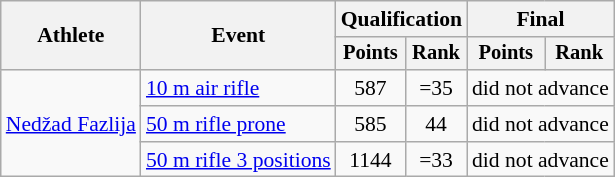<table class="wikitable" style="font-size:90%">
<tr>
<th rowspan="2">Athlete</th>
<th rowspan="2">Event</th>
<th colspan=2>Qualification</th>
<th colspan=2>Final</th>
</tr>
<tr style="font-size:95%">
<th>Points</th>
<th>Rank</th>
<th>Points</th>
<th>Rank</th>
</tr>
<tr align=center>
<td align=left rowspan=3><a href='#'>Nedžad Fazlija</a></td>
<td align=left><a href='#'>10 m air rifle</a></td>
<td>587</td>
<td>=35</td>
<td colspan=2>did not advance</td>
</tr>
<tr align=center>
<td align=left><a href='#'>50 m rifle prone</a></td>
<td>585</td>
<td>44</td>
<td colspan=2>did not advance</td>
</tr>
<tr align=center>
<td align=left><a href='#'>50 m rifle 3 positions</a></td>
<td>1144</td>
<td>=33</td>
<td colspan=2>did not advance</td>
</tr>
</table>
